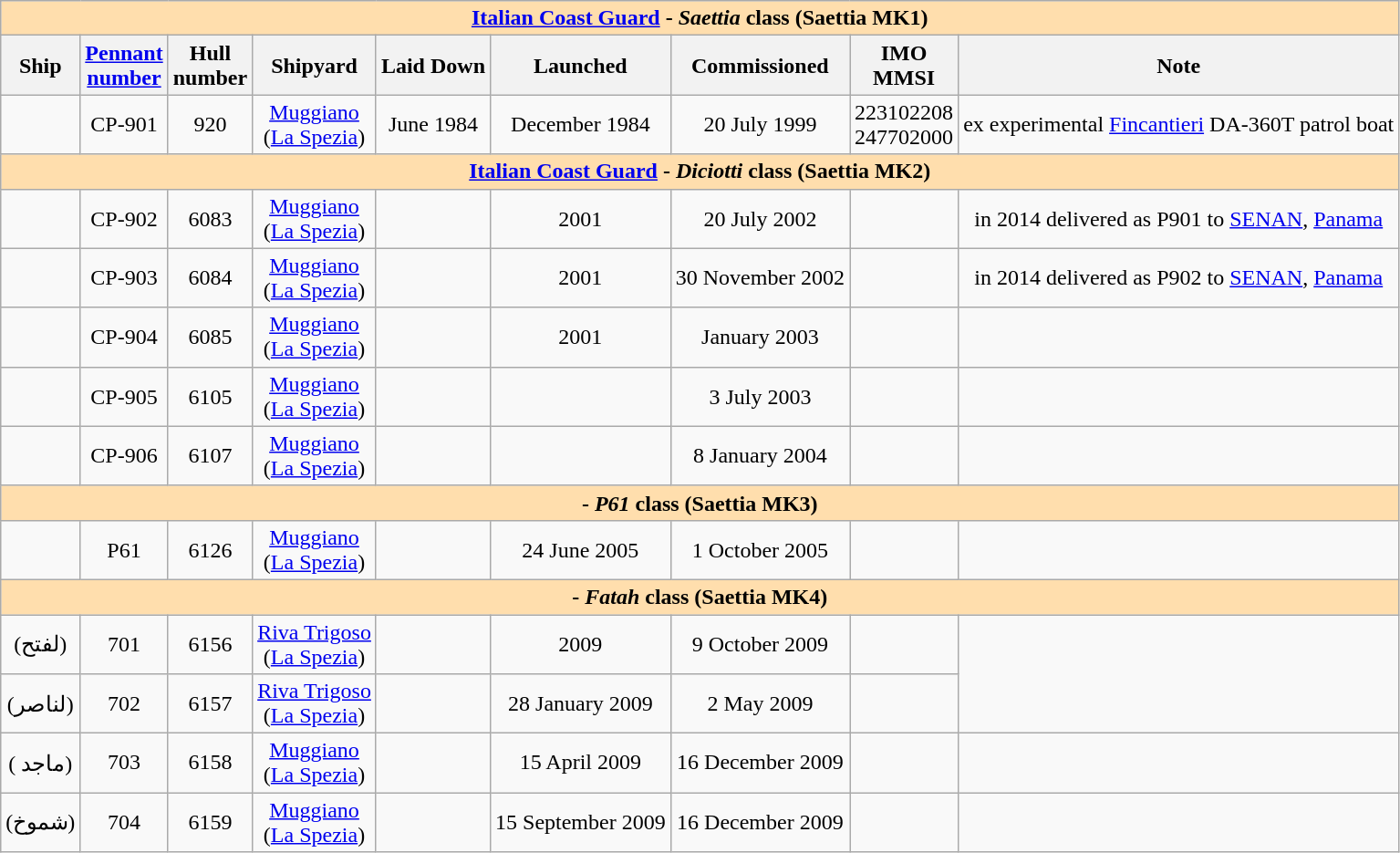<table border="1" class="sortable wikitable">
<tr style="text-align:center;">
<th colspan="11" style="background:#ffdead;"> <a href='#'>Italian Coast Guard</a> - <em>Saettia</em> class (Saettia MK1)</th>
</tr>
<tr style="text-align:center;">
<th>Ship</th>
<th><a href='#'>Pennant<br>number</a></th>
<th>Hull<br>number</th>
<th>Shipyard</th>
<th>Laid Down</th>
<th>Launched</th>
<th>Commissioned</th>
<th>IMO<br>MMSI</th>
<th>Note</th>
</tr>
<tr style="text-align:center;">
<td></td>
<td>CP-901</td>
<td>920</td>
<td><a href='#'>Muggiano</a><br> (<a href='#'>La Spezia</a>)</td>
<td>June 1984</td>
<td>December 1984</td>
<td>20 July 1999</td>
<td>223102208<br>247702000</td>
<td>ex experimental <a href='#'>Fincantieri</a> DA-360T patrol boat</td>
</tr>
<tr style="text-align:center;">
<th colspan="11" style="background:#ffdead;"> <a href='#'>Italian Coast Guard</a> - <em>Diciotti</em> class (Saettia MK2)</th>
</tr>
<tr style="text-align:center;">
<td></td>
<td>CP-902</td>
<td>6083</td>
<td><a href='#'>Muggiano</a><br> (<a href='#'>La Spezia</a>)</td>
<td></td>
<td>2001</td>
<td>20 July 2002</td>
<td></td>
<td>in 2014 delivered as P901 to  <a href='#'>SENAN</a>, <a href='#'>Panama</a></td>
</tr>
<tr style="text-align:center;">
<td></td>
<td>CP-903</td>
<td>6084</td>
<td><a href='#'>Muggiano</a><br> (<a href='#'>La Spezia</a>)</td>
<td></td>
<td>2001</td>
<td>30 November 2002</td>
<td></td>
<td>in 2014 delivered as P902 to  <a href='#'>SENAN</a>, <a href='#'>Panama</a></td>
</tr>
<tr style="text-align:center;">
<td></td>
<td>CP-904</td>
<td>6085</td>
<td><a href='#'>Muggiano</a><br> (<a href='#'>La Spezia</a>)</td>
<td></td>
<td>2001</td>
<td>January 2003</td>
<td></td>
<td></td>
</tr>
<tr style="text-align:center;">
<td></td>
<td>CP-905</td>
<td>6105</td>
<td><a href='#'>Muggiano</a><br> (<a href='#'>La Spezia</a>)</td>
<td></td>
<td></td>
<td>3 July 2003</td>
<td></td>
<td></td>
</tr>
<tr style="text-align:center;">
<td></td>
<td>CP-906</td>
<td>6107</td>
<td><a href='#'>Muggiano</a><br> (<a href='#'>La Spezia</a>)</td>
<td></td>
<td></td>
<td>8 January 2004</td>
<td></td>
<td></td>
</tr>
<tr style="text-align:center;">
<th colspan="11" style="background:#ffdead;"> - <em>P61</em> class (Saettia MK3)</th>
</tr>
<tr style="text-align:center;">
<td></td>
<td>P61</td>
<td>6126</td>
<td><a href='#'>Muggiano</a><br> (<a href='#'>La Spezia</a>)</td>
<td></td>
<td>24 June 2005</td>
<td>1 October 2005</td>
<td></td>
<td></td>
</tr>
<tr style="text-align:center;">
<th colspan="11" style="background:#ffdead;"> - <em>Fatah</em> class (Saettia MK4)</th>
</tr>
<tr style="text-align:center;">
<td>(لفتح)</td>
<td>701</td>
<td>6156</td>
<td><a href='#'>Riva Trigoso</a><br> (<a href='#'>La Spezia</a>)</td>
<td></td>
<td>2009</td>
<td>9 October 2009</td>
<td></td>
</tr>
<tr style="text-align:center;">
<td> (لناصر)</td>
<td>702</td>
<td>6157</td>
<td><a href='#'>Riva Trigoso</a><br> (<a href='#'>La Spezia</a>)</td>
<td></td>
<td>28 January 2009</td>
<td>2 May 2009</td>
<td></td>
</tr>
<tr style="text-align:center;">
<td> ( ماجد)</td>
<td>703</td>
<td>6158</td>
<td><a href='#'>Muggiano</a><br> (<a href='#'>La Spezia</a>)</td>
<td></td>
<td>15 April 2009</td>
<td>16 December 2009</td>
<td></td>
<td></td>
</tr>
<tr style="text-align:center;">
<td> (شموخ)</td>
<td>704</td>
<td>6159</td>
<td><a href='#'>Muggiano</a><br> (<a href='#'>La Spezia</a>)</td>
<td></td>
<td>15 September 2009</td>
<td>16 December 2009</td>
<td></td>
<td></td>
</tr>
</table>
